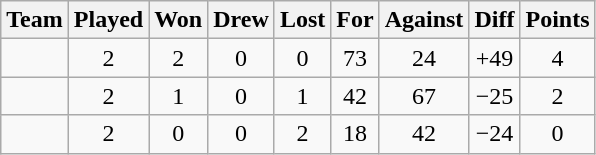<table class="wikitable" style="text-align:center">
<tr>
<th>Team</th>
<th>Played</th>
<th>Won</th>
<th>Drew</th>
<th>Lost</th>
<th>For</th>
<th>Against</th>
<th>Diff</th>
<th>Points</th>
</tr>
<tr>
<td align=left></td>
<td>2</td>
<td>2</td>
<td>0</td>
<td>0</td>
<td>73</td>
<td>24</td>
<td>+49</td>
<td>4</td>
</tr>
<tr>
<td align=left></td>
<td>2</td>
<td>1</td>
<td>0</td>
<td>1</td>
<td>42</td>
<td>67</td>
<td>−25</td>
<td>2</td>
</tr>
<tr>
<td align=left></td>
<td>2</td>
<td>0</td>
<td>0</td>
<td>2</td>
<td>18</td>
<td>42</td>
<td>−24</td>
<td>0</td>
</tr>
</table>
